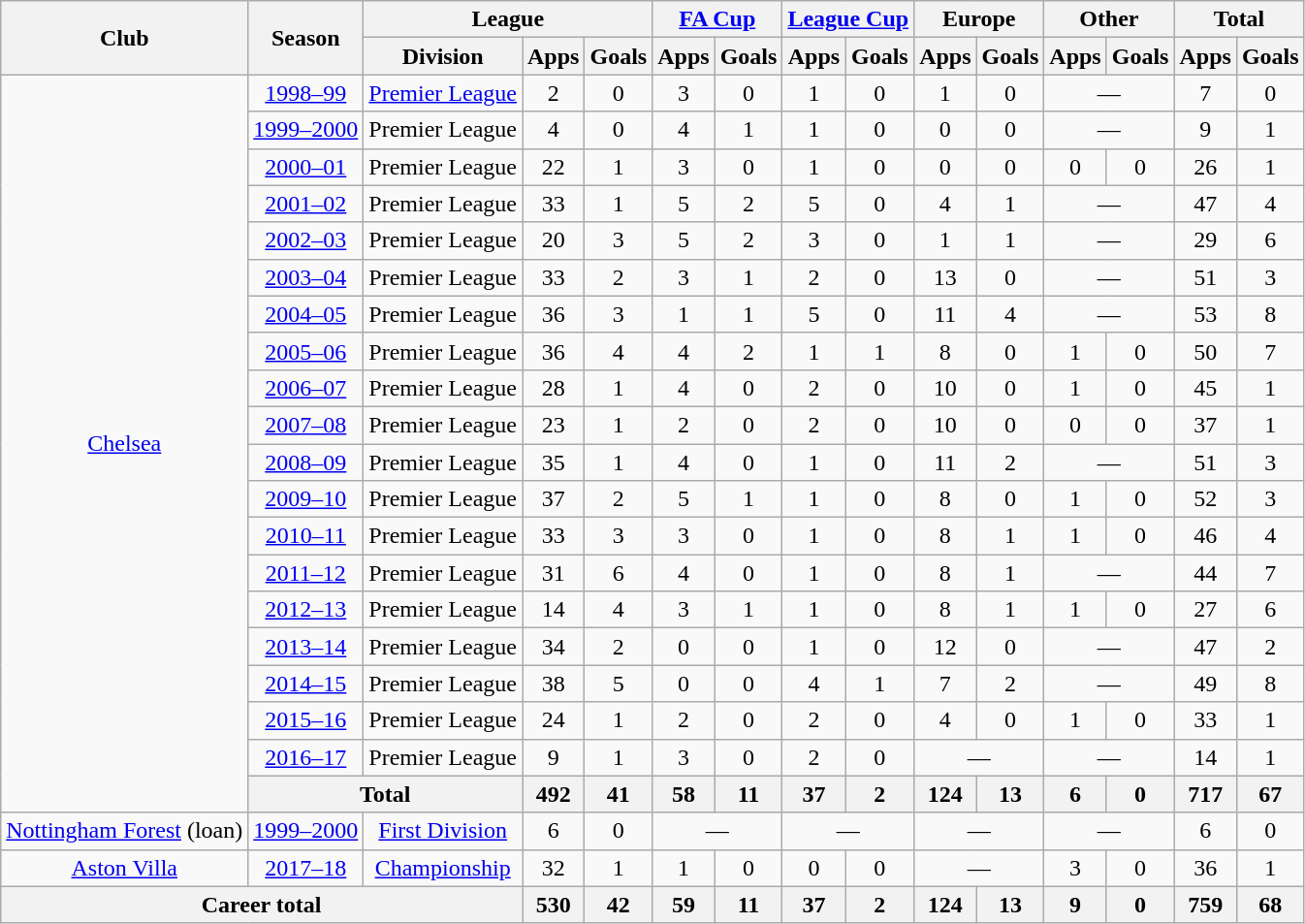<table class="wikitable" style="text-align: center;">
<tr>
<th rowspan="2">Club</th>
<th rowspan="2">Season</th>
<th colspan="3">League</th>
<th colspan="2"><a href='#'>FA Cup</a></th>
<th colspan="2"><a href='#'>League Cup</a></th>
<th colspan="2">Europe</th>
<th colspan="2">Other</th>
<th colspan="2">Total</th>
</tr>
<tr>
<th>Division</th>
<th>Apps</th>
<th>Goals</th>
<th>Apps</th>
<th>Goals</th>
<th>Apps</th>
<th>Goals</th>
<th>Apps</th>
<th>Goals</th>
<th>Apps</th>
<th>Goals</th>
<th>Apps</th>
<th>Goals</th>
</tr>
<tr>
<td rowspan="20"><a href='#'>Chelsea</a></td>
<td><a href='#'>1998–99</a></td>
<td><a href='#'>Premier League</a></td>
<td>2</td>
<td>0</td>
<td>3</td>
<td>0</td>
<td>1</td>
<td>0</td>
<td>1</td>
<td>0</td>
<td colspan="2">—</td>
<td>7</td>
<td>0</td>
</tr>
<tr>
<td><a href='#'>1999–2000</a></td>
<td>Premier League</td>
<td>4</td>
<td>0</td>
<td>4</td>
<td>1</td>
<td>1</td>
<td>0</td>
<td>0</td>
<td>0</td>
<td colspan="2">—</td>
<td>9</td>
<td>1</td>
</tr>
<tr>
<td><a href='#'>2000–01</a></td>
<td>Premier League</td>
<td>22</td>
<td>1</td>
<td>3</td>
<td>0</td>
<td>1</td>
<td>0</td>
<td>0</td>
<td>0</td>
<td>0</td>
<td>0</td>
<td>26</td>
<td>1</td>
</tr>
<tr>
<td><a href='#'>2001–02</a></td>
<td>Premier League</td>
<td>33</td>
<td>1</td>
<td>5</td>
<td>2</td>
<td>5</td>
<td>0</td>
<td>4</td>
<td>1</td>
<td colspan="2">—</td>
<td>47</td>
<td>4</td>
</tr>
<tr>
<td><a href='#'>2002–03</a></td>
<td>Premier League</td>
<td>20</td>
<td>3</td>
<td>5</td>
<td>2</td>
<td>3</td>
<td>0</td>
<td>1</td>
<td>1</td>
<td colspan="2">—</td>
<td>29</td>
<td>6</td>
</tr>
<tr>
<td><a href='#'>2003–04</a></td>
<td>Premier League</td>
<td>33</td>
<td>2</td>
<td>3</td>
<td>1</td>
<td>2</td>
<td>0</td>
<td>13</td>
<td>0</td>
<td colspan="2">—</td>
<td>51</td>
<td>3</td>
</tr>
<tr>
<td><a href='#'>2004–05</a></td>
<td>Premier League</td>
<td>36</td>
<td>3</td>
<td>1</td>
<td>1</td>
<td>5</td>
<td>0</td>
<td>11</td>
<td>4</td>
<td colspan="2">—</td>
<td>53</td>
<td>8</td>
</tr>
<tr>
<td><a href='#'>2005–06</a></td>
<td>Premier League</td>
<td>36</td>
<td>4</td>
<td>4</td>
<td>2</td>
<td>1</td>
<td>1</td>
<td>8</td>
<td>0</td>
<td>1</td>
<td>0</td>
<td>50</td>
<td>7</td>
</tr>
<tr>
<td><a href='#'>2006–07</a></td>
<td>Premier League</td>
<td>28</td>
<td>1</td>
<td>4</td>
<td>0</td>
<td>2</td>
<td>0</td>
<td>10</td>
<td>0</td>
<td>1</td>
<td>0</td>
<td>45</td>
<td>1</td>
</tr>
<tr>
<td><a href='#'>2007–08</a></td>
<td>Premier League</td>
<td>23</td>
<td>1</td>
<td>2</td>
<td>0</td>
<td>2</td>
<td>0</td>
<td>10</td>
<td>0</td>
<td>0</td>
<td>0</td>
<td>37</td>
<td>1</td>
</tr>
<tr>
<td><a href='#'>2008–09</a></td>
<td>Premier League</td>
<td>35</td>
<td>1</td>
<td>4</td>
<td>0</td>
<td>1</td>
<td>0</td>
<td>11</td>
<td>2</td>
<td colspan="2">—</td>
<td>51</td>
<td>3</td>
</tr>
<tr>
<td><a href='#'>2009–10</a></td>
<td>Premier League</td>
<td>37</td>
<td>2</td>
<td>5</td>
<td>1</td>
<td>1</td>
<td>0</td>
<td>8</td>
<td>0</td>
<td>1</td>
<td>0</td>
<td>52</td>
<td>3</td>
</tr>
<tr>
<td><a href='#'>2010–11</a></td>
<td>Premier League</td>
<td>33</td>
<td>3</td>
<td>3</td>
<td>0</td>
<td>1</td>
<td>0</td>
<td>8</td>
<td>1</td>
<td>1</td>
<td>0</td>
<td>46</td>
<td>4</td>
</tr>
<tr>
<td><a href='#'>2011–12</a></td>
<td>Premier League</td>
<td>31</td>
<td>6</td>
<td>4</td>
<td>0</td>
<td>1</td>
<td>0</td>
<td>8</td>
<td>1</td>
<td colspan="2">—</td>
<td>44</td>
<td>7</td>
</tr>
<tr>
<td><a href='#'>2012–13</a></td>
<td>Premier League</td>
<td>14</td>
<td>4</td>
<td>3</td>
<td>1</td>
<td>1</td>
<td>0</td>
<td>8</td>
<td>1</td>
<td>1</td>
<td>0</td>
<td>27</td>
<td>6</td>
</tr>
<tr>
<td><a href='#'>2013–14</a></td>
<td>Premier League</td>
<td>34</td>
<td>2</td>
<td>0</td>
<td>0</td>
<td>1</td>
<td>0</td>
<td>12</td>
<td>0</td>
<td colspan="2">—</td>
<td>47</td>
<td>2</td>
</tr>
<tr>
<td><a href='#'>2014–15</a></td>
<td>Premier League</td>
<td>38</td>
<td>5</td>
<td>0</td>
<td>0</td>
<td>4</td>
<td>1</td>
<td>7</td>
<td>2</td>
<td colspan="2">—</td>
<td>49</td>
<td>8</td>
</tr>
<tr>
<td><a href='#'>2015–16</a></td>
<td>Premier League</td>
<td>24</td>
<td>1</td>
<td>2</td>
<td>0</td>
<td>2</td>
<td>0</td>
<td>4</td>
<td>0</td>
<td>1</td>
<td>0</td>
<td>33</td>
<td>1</td>
</tr>
<tr>
<td><a href='#'>2016–17</a></td>
<td>Premier League</td>
<td>9</td>
<td>1</td>
<td>3</td>
<td>0</td>
<td>2</td>
<td>0</td>
<td colspan="2">—</td>
<td colspan="2">—</td>
<td>14</td>
<td>1</td>
</tr>
<tr>
<th colspan="2">Total</th>
<th>492</th>
<th>41</th>
<th>58</th>
<th>11</th>
<th>37</th>
<th>2</th>
<th>124</th>
<th>13</th>
<th>6</th>
<th>0</th>
<th>717</th>
<th>67</th>
</tr>
<tr>
<td><a href='#'>Nottingham Forest</a> (loan)</td>
<td><a href='#'>1999–2000</a></td>
<td><a href='#'>First Division</a></td>
<td>6</td>
<td>0</td>
<td colspan="2">—</td>
<td colspan="2">—</td>
<td colspan="2">—</td>
<td colspan="2">—</td>
<td>6</td>
<td>0</td>
</tr>
<tr>
<td><a href='#'>Aston Villa</a></td>
<td><a href='#'>2017–18</a></td>
<td><a href='#'>Championship</a></td>
<td>32</td>
<td>1</td>
<td>1</td>
<td>0</td>
<td>0</td>
<td>0</td>
<td colspan="2">—</td>
<td>3</td>
<td>0</td>
<td>36</td>
<td>1</td>
</tr>
<tr>
<th colspan="3">Career total</th>
<th>530</th>
<th>42</th>
<th>59</th>
<th>11</th>
<th>37</th>
<th>2</th>
<th>124</th>
<th>13</th>
<th>9</th>
<th>0</th>
<th>759</th>
<th>68</th>
</tr>
</table>
